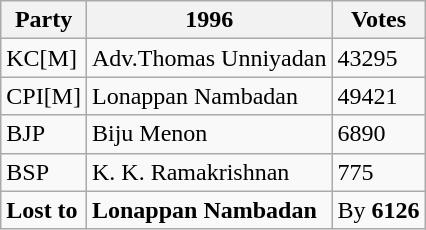<table class="wikitable ">
<tr>
<th scope="col" class="unsortable">Party</th>
<th scope="col" class="unsortable">1996</th>
<th scope="col" class="unsortable">Votes</th>
</tr>
<tr>
<td>KC[M]</td>
<td>Adv.Thomas Unniyadan</td>
<td>43295</td>
</tr>
<tr>
<td>CPI[M]</td>
<td>Lonappan Nambadan</td>
<td>49421</td>
</tr>
<tr>
<td>BJP</td>
<td>Biju Menon</td>
<td>6890</td>
</tr>
<tr>
<td>BSP</td>
<td>K. K. Ramakrishnan</td>
<td>775</td>
</tr>
<tr>
<td><strong>Lost to</strong></td>
<td><strong>Lonappan Nambadan</strong></td>
<td>By <strong>6126</strong></td>
</tr>
</table>
